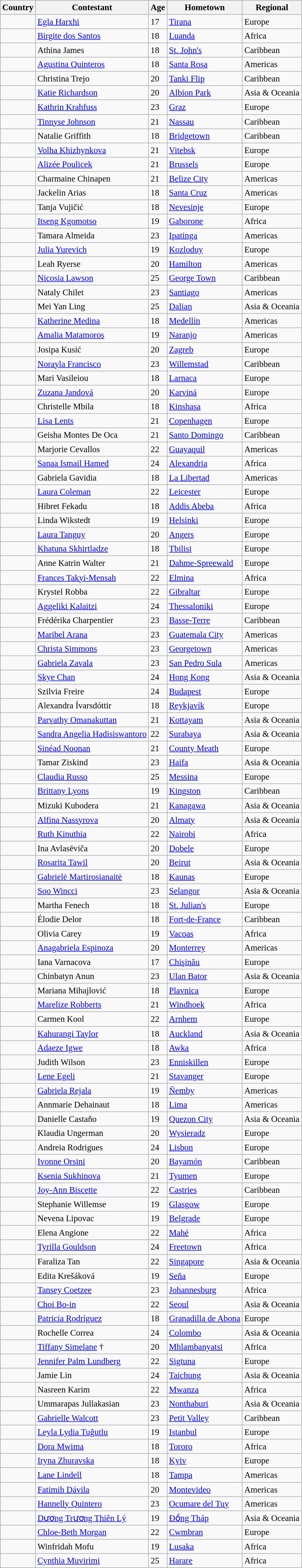<table class="wikitable sortable" style="font-size:95%;">
<tr>
<th>Country</th>
<th>Contestant</th>
<th>Age</th>
<th>Hometown</th>
<th>Regional</th>
</tr>
<tr>
<td></td>
<td><a href='#'>Egla Harxhi</a></td>
<td>17</td>
<td><a href='#'>Tirana</a></td>
<td>Europe</td>
</tr>
<tr>
<td></td>
<td><a href='#'>Birgite dos Santos</a></td>
<td>18</td>
<td><a href='#'>Luanda</a></td>
<td>Africa</td>
</tr>
<tr>
<td></td>
<td>Athina James</td>
<td>18</td>
<td><a href='#'>St. John's</a></td>
<td>Caribbean</td>
</tr>
<tr>
<td></td>
<td><a href='#'>Agustina Quinteros</a></td>
<td>18</td>
<td><a href='#'>Santa Rosa</a></td>
<td>Americas</td>
</tr>
<tr>
<td></td>
<td>Christina Trejo</td>
<td>20</td>
<td><a href='#'>Tanki Flip</a></td>
<td>Caribbean</td>
</tr>
<tr>
<td></td>
<td><a href='#'>Katie Richardson</a></td>
<td>20</td>
<td><a href='#'>Albion Park</a></td>
<td>Asia & Oceania</td>
</tr>
<tr>
<td></td>
<td><a href='#'>Kathrin Krahfuss</a></td>
<td>23</td>
<td><a href='#'>Graz</a></td>
<td>Europe</td>
</tr>
<tr>
<td></td>
<td><a href='#'>Tinnyse Johnson</a></td>
<td>21</td>
<td><a href='#'>Nassau</a></td>
<td>Caribbean</td>
</tr>
<tr>
<td></td>
<td>Natalie Griffith</td>
<td>18</td>
<td><a href='#'>Bridgetown</a></td>
<td>Caribbean</td>
</tr>
<tr>
<td></td>
<td><a href='#'>Volha Khizhynkova</a></td>
<td>21</td>
<td><a href='#'>Vitebsk</a></td>
<td>Europe</td>
</tr>
<tr>
<td></td>
<td><a href='#'>Alizée Poulicek</a></td>
<td>21</td>
<td><a href='#'>Brussels</a></td>
<td>Europe</td>
</tr>
<tr>
<td></td>
<td>Charmaine Chinapen</td>
<td>21</td>
<td><a href='#'>Belize City</a></td>
<td>Americas</td>
</tr>
<tr>
<td></td>
<td>Jackelin Arias</td>
<td>18</td>
<td><a href='#'>Santa Cruz</a></td>
<td>Americas</td>
</tr>
<tr>
<td></td>
<td>Tanja Vujičić</td>
<td>18</td>
<td><a href='#'>Nevesinje</a></td>
<td>Europe</td>
</tr>
<tr>
<td></td>
<td><a href='#'>Itseng Kgomotso</a></td>
<td>19</td>
<td><a href='#'>Gaborone</a></td>
<td>Africa</td>
</tr>
<tr>
<td></td>
<td>Tamara Almeida</td>
<td>23</td>
<td><a href='#'>Ipatinga</a></td>
<td>Americas</td>
</tr>
<tr>
<td></td>
<td><a href='#'>Julia Yurevich</a></td>
<td>19</td>
<td><a href='#'>Kozloduy</a></td>
<td>Europe</td>
</tr>
<tr>
<td></td>
<td>Leah Ryerse</td>
<td>20</td>
<td><a href='#'>Hamilton</a></td>
<td>Americas</td>
</tr>
<tr>
<td></td>
<td><a href='#'>Nicosia Lawson</a></td>
<td>25</td>
<td><a href='#'>George Town</a></td>
<td>Caribbean</td>
</tr>
<tr>
<td></td>
<td>Nataly Chilet</td>
<td>23</td>
<td><a href='#'>Santiago</a></td>
<td>Americas</td>
</tr>
<tr>
<td></td>
<td>Mei Yan Ling</td>
<td>25</td>
<td><a href='#'>Dalian</a></td>
<td>Asia & Oceania</td>
</tr>
<tr>
<td></td>
<td><a href='#'>Katherine Medina</a></td>
<td>18</td>
<td><a href='#'>Medellín</a></td>
<td>Americas</td>
</tr>
<tr>
<td></td>
<td><a href='#'>Amalia Matamoros</a></td>
<td>19</td>
<td><a href='#'>Naranjo</a></td>
<td>Americas</td>
</tr>
<tr>
<td></td>
<td>Josipa Kusić</td>
<td>20</td>
<td><a href='#'>Zagreb</a></td>
<td>Europe</td>
</tr>
<tr>
<td></td>
<td><a href='#'>Norayla Francisco</a></td>
<td>23</td>
<td><a href='#'>Willemstad</a></td>
<td>Caribbean</td>
</tr>
<tr>
<td></td>
<td>Mari Vasileiou</td>
<td>18</td>
<td><a href='#'>Larnaca</a></td>
<td>Europe</td>
</tr>
<tr>
<td></td>
<td><a href='#'>Zuzana Jandová</a></td>
<td>20</td>
<td><a href='#'>Karviná</a></td>
<td>Europe</td>
</tr>
<tr>
<td></td>
<td>Christelle Mbila</td>
<td>18</td>
<td><a href='#'>Kinshasa</a></td>
<td>Africa</td>
</tr>
<tr>
<td></td>
<td><a href='#'>Lisa Lents</a></td>
<td>21</td>
<td><a href='#'>Copenhagen</a></td>
<td>Europe</td>
</tr>
<tr>
<td></td>
<td>Geisha Montes De Oca</td>
<td>21</td>
<td><a href='#'>Santo Domingo</a></td>
<td>Caribbean</td>
</tr>
<tr>
<td></td>
<td>Marjorie Cevallos</td>
<td>22</td>
<td><a href='#'>Guayaquil</a></td>
<td>Americas</td>
</tr>
<tr>
<td></td>
<td><a href='#'>Sanaa Ismail Hamed</a></td>
<td>24</td>
<td><a href='#'>Alexandria</a></td>
<td>Africa</td>
</tr>
<tr>
<td></td>
<td>Gabriela Gavidia</td>
<td>18</td>
<td><a href='#'>La Libertad</a></td>
<td>Americas</td>
</tr>
<tr>
<td></td>
<td><a href='#'>Laura Coleman</a></td>
<td>22</td>
<td><a href='#'>Leicester</a></td>
<td>Europe</td>
</tr>
<tr>
<td></td>
<td>Hibret Fekadu</td>
<td>18</td>
<td><a href='#'>Addis Abeba</a></td>
<td>Africa</td>
</tr>
<tr>
<td></td>
<td>Linda Wikstedt</td>
<td>19</td>
<td><a href='#'>Helsinki</a></td>
<td>Europe</td>
</tr>
<tr>
<td></td>
<td><a href='#'>Laura Tanguy</a></td>
<td>20</td>
<td><a href='#'>Angers</a></td>
<td>Europe</td>
</tr>
<tr>
<td></td>
<td><a href='#'>Khatuna Skhirtladze</a></td>
<td>18</td>
<td><a href='#'>Tbilisi</a></td>
<td>Europe</td>
</tr>
<tr>
<td></td>
<td>Anne Katrin Walter</td>
<td>21</td>
<td><a href='#'>Dahme-Spreewald</a></td>
<td>Europe</td>
</tr>
<tr>
<td></td>
<td><a href='#'>Frances Takyi-Mensah</a></td>
<td>22</td>
<td><a href='#'>Elmina</a></td>
<td>Africa</td>
</tr>
<tr>
<td></td>
<td>Krystel Robba</td>
<td>22</td>
<td><a href='#'>Gibraltar</a></td>
<td>Europe</td>
</tr>
<tr>
<td></td>
<td><a href='#'>Aggeliki Kalaitzi</a></td>
<td>24</td>
<td><a href='#'>Thessaloniki</a></td>
<td>Europe</td>
</tr>
<tr>
<td></td>
<td>Frédérika Charpentier</td>
<td>23</td>
<td><a href='#'>Basse-Terre</a></td>
<td>Caribbean</td>
</tr>
<tr>
<td></td>
<td><a href='#'>Maribel Arana</a></td>
<td>23</td>
<td><a href='#'>Guatemala City</a></td>
<td>Americas</td>
</tr>
<tr>
<td></td>
<td><a href='#'>Christa Simmons</a></td>
<td>23</td>
<td><a href='#'>Georgetown</a></td>
<td>Americas</td>
</tr>
<tr>
<td></td>
<td><a href='#'>Gabriela Zavala</a></td>
<td>23</td>
<td><a href='#'>San Pedro Sula</a></td>
<td>Americas</td>
</tr>
<tr>
<td></td>
<td><a href='#'>Skye Chan</a></td>
<td>24</td>
<td><a href='#'>Hong Kong</a></td>
<td>Asia & Oceania</td>
</tr>
<tr>
<td></td>
<td>Szilvia Freire</td>
<td>24</td>
<td><a href='#'>Budapest</a></td>
<td>Europe</td>
</tr>
<tr>
<td></td>
<td>Alexandra Ívarsdóttir</td>
<td>18</td>
<td><a href='#'>Reykjavík</a></td>
<td>Europe</td>
</tr>
<tr>
<td></td>
<td><a href='#'>Parvathy Omanakuttan</a></td>
<td>21</td>
<td><a href='#'>Kottayam</a></td>
<td>Asia & Oceania</td>
</tr>
<tr>
<td></td>
<td><a href='#'>Sandra Angelia Hadisiswantoro</a></td>
<td>22</td>
<td><a href='#'>Surabaya</a></td>
<td>Asia & Oceania</td>
</tr>
<tr>
<td></td>
<td><a href='#'>Sinéad Noonan</a></td>
<td>21</td>
<td><a href='#'>County Meath</a></td>
<td>Europe</td>
</tr>
<tr>
<td></td>
<td>Tamar Ziskind</td>
<td>23</td>
<td><a href='#'>Haifa</a></td>
<td>Asia & Oceania</td>
</tr>
<tr>
<td></td>
<td><a href='#'>Claudia Russo</a></td>
<td>25</td>
<td><a href='#'>Messina</a></td>
<td>Europe</td>
</tr>
<tr>
<td></td>
<td><a href='#'>Brittany Lyons</a></td>
<td>19</td>
<td><a href='#'>Kingston</a></td>
<td>Caribbean</td>
</tr>
<tr>
<td></td>
<td>Mizuki Kubodera</td>
<td>21</td>
<td><a href='#'>Kanagawa</a></td>
<td>Asia & Oceania</td>
</tr>
<tr>
<td></td>
<td><a href='#'>Alfina Nassyrova</a></td>
<td>20</td>
<td><a href='#'>Almaty</a></td>
<td>Asia & Oceania</td>
</tr>
<tr>
<td></td>
<td><a href='#'>Ruth Kinuthia</a></td>
<td>22</td>
<td><a href='#'>Nairobi</a></td>
<td>Africa</td>
</tr>
<tr>
<td></td>
<td>Ina Avlasēviča</td>
<td>20</td>
<td><a href='#'>Dobele</a></td>
<td>Europe</td>
</tr>
<tr>
<td></td>
<td><a href='#'>Rosarita Tawil</a></td>
<td>20</td>
<td><a href='#'>Beirut</a></td>
<td>Asia & Oceania</td>
</tr>
<tr>
<td></td>
<td><a href='#'>Gabrielė Martirosianaitė</a></td>
<td>18</td>
<td><a href='#'>Kaunas</a></td>
<td>Europe</td>
</tr>
<tr>
<td></td>
<td><a href='#'>Soo Wincci</a></td>
<td>23</td>
<td><a href='#'>Selangor</a></td>
<td>Asia & Oceania</td>
</tr>
<tr>
<td></td>
<td>Martha Fenech</td>
<td>18</td>
<td><a href='#'>St. Julian's</a></td>
<td>Europe</td>
</tr>
<tr>
<td></td>
<td>Élodie Delor</td>
<td>18</td>
<td><a href='#'>Fort-de-France</a></td>
<td>Caribbean</td>
</tr>
<tr>
<td></td>
<td>Olivia Carey</td>
<td>19</td>
<td><a href='#'>Vacoas</a></td>
<td>Africa</td>
</tr>
<tr>
<td></td>
<td><a href='#'>Anagabriela Espinoza</a></td>
<td>20</td>
<td><a href='#'>Monterrey</a></td>
<td>Americas</td>
</tr>
<tr>
<td></td>
<td>Iana Varnacova</td>
<td>17</td>
<td><a href='#'>Chişinău</a></td>
<td>Europe</td>
</tr>
<tr>
<td></td>
<td>Chinbatyn Anun</td>
<td>23</td>
<td><a href='#'>Ulan Bator</a></td>
<td>Asia & Oceania</td>
</tr>
<tr>
<td></td>
<td>Mariana Mihajlović</td>
<td>18</td>
<td><a href='#'>Plavnica</a></td>
<td>Europe</td>
</tr>
<tr>
<td></td>
<td><a href='#'>Marelize Robberts</a></td>
<td>21</td>
<td><a href='#'>Windhoek</a></td>
<td>Africa</td>
</tr>
<tr>
<td></td>
<td>Carmen Kool</td>
<td>22</td>
<td><a href='#'>Arnhem</a></td>
<td>Europe</td>
</tr>
<tr>
<td></td>
<td><a href='#'>Kahurangi Taylor</a></td>
<td>18</td>
<td><a href='#'>Auckland</a></td>
<td>Asia & Oceania</td>
</tr>
<tr>
<td></td>
<td><a href='#'>Adaeze Igwe</a></td>
<td>18</td>
<td><a href='#'>Awka</a></td>
<td>Africa</td>
</tr>
<tr>
<td></td>
<td>Judith Wilson</td>
<td>23</td>
<td><a href='#'>Enniskillen</a></td>
<td>Europe</td>
</tr>
<tr>
<td></td>
<td><a href='#'>Lene Egeli</a></td>
<td>21</td>
<td><a href='#'>Stavanger</a></td>
<td>Europe</td>
</tr>
<tr>
<td></td>
<td><a href='#'>Gabriela Rejala</a></td>
<td>19</td>
<td><a href='#'>Ñemby</a></td>
<td>Americas</td>
</tr>
<tr>
<td></td>
<td>Annmarie Dehainaut</td>
<td>18</td>
<td><a href='#'>Lima</a></td>
<td>Americas</td>
</tr>
<tr>
<td></td>
<td>Danielle Castaño</td>
<td>19</td>
<td><a href='#'>Quezon City</a></td>
<td>Asia & Oceania</td>
</tr>
<tr>
<td></td>
<td>Klaudia Ungerman</td>
<td>20</td>
<td><a href='#'>Wysieradz</a></td>
<td>Europe</td>
</tr>
<tr>
<td></td>
<td>Andreia Rodrigues</td>
<td>24</td>
<td><a href='#'>Lisbon</a></td>
<td>Europe</td>
</tr>
<tr>
<td></td>
<td><a href='#'>Ivonne Orsini</a></td>
<td>20</td>
<td><a href='#'>Bayamón</a></td>
<td>Caribbean</td>
</tr>
<tr>
<td></td>
<td><a href='#'>Ksenia Sukhinova</a></td>
<td>21</td>
<td><a href='#'>Tyumen</a></td>
<td>Europe</td>
</tr>
<tr>
<td></td>
<td><a href='#'>Joy-Ann Biscette</a></td>
<td>22</td>
<td><a href='#'>Castries</a></td>
<td>Caribbean</td>
</tr>
<tr>
<td></td>
<td>Stephanie Willemse</td>
<td>19</td>
<td><a href='#'>Glasgow</a></td>
<td>Europe</td>
</tr>
<tr>
<td></td>
<td>Nevena Lipovac</td>
<td>19</td>
<td><a href='#'>Belgrade</a></td>
<td>Europe</td>
</tr>
<tr>
<td></td>
<td>Elena Angione</td>
<td>22</td>
<td><a href='#'>Mahé</a></td>
<td>Africa</td>
</tr>
<tr>
<td></td>
<td><a href='#'>Tyrilla Gouldson</a></td>
<td>24</td>
<td><a href='#'>Freetown</a></td>
<td>Africa</td>
</tr>
<tr>
<td></td>
<td>Faraliza Tan</td>
<td>22</td>
<td><a href='#'>Singapore</a></td>
<td>Asia & Oceania</td>
</tr>
<tr>
<td></td>
<td>Edita Krešáková</td>
<td>19</td>
<td><a href='#'>Seňa</a></td>
<td>Europe</td>
</tr>
<tr>
<td></td>
<td><a href='#'>Tansey Coetzee</a></td>
<td>23</td>
<td><a href='#'>Johannesburg</a></td>
<td>Africa</td>
</tr>
<tr>
<td></td>
<td><a href='#'>Choi Bo-in</a></td>
<td>22</td>
<td><a href='#'>Seoul</a></td>
<td>Asia & Oceania</td>
</tr>
<tr>
<td></td>
<td><a href='#'>Patricia Rodríguez</a></td>
<td>18</td>
<td><a href='#'>Granadilla de Abona</a></td>
<td>Europe</td>
</tr>
<tr>
<td></td>
<td>Rochelle Correa</td>
<td>24</td>
<td><a href='#'>Colombo</a></td>
<td>Asia & Oceania</td>
</tr>
<tr>
<td></td>
<td><a href='#'>Tiffany Simelane</a> †</td>
<td>20</td>
<td><a href='#'>Mhlambanyatsi</a></td>
<td>Africa</td>
</tr>
<tr>
<td></td>
<td><a href='#'>Jennifer Palm Lundberg</a></td>
<td>22</td>
<td><a href='#'>Sigtuna</a></td>
<td>Europe</td>
</tr>
<tr>
<td></td>
<td>Jamie Lin</td>
<td>24</td>
<td><a href='#'>Taichung</a></td>
<td>Asia & Oceania</td>
</tr>
<tr>
<td></td>
<td>Nasreen Karim</td>
<td>22</td>
<td><a href='#'>Mwanza</a></td>
<td>Africa</td>
</tr>
<tr>
<td></td>
<td>Ummarapas Jullakasian</td>
<td>23</td>
<td><a href='#'>Nonthaburi</a></td>
<td>Asia & Oceania</td>
</tr>
<tr>
<td></td>
<td><a href='#'>Gabrielle Walcott</a></td>
<td>23</td>
<td><a href='#'>Petit Valley</a></td>
<td>Caribbean</td>
</tr>
<tr>
<td></td>
<td><a href='#'>Leyla Lydia Tuğutlu</a></td>
<td>19</td>
<td><a href='#'>Istanbul</a></td>
<td>Europe</td>
</tr>
<tr>
<td></td>
<td><a href='#'>Dora Mwima</a></td>
<td>18</td>
<td><a href='#'>Tororo</a></td>
<td>Africa</td>
</tr>
<tr>
<td></td>
<td><a href='#'>Iryna Zhuravska</a></td>
<td>18</td>
<td><a href='#'>Kyiv</a></td>
<td>Europe</td>
</tr>
<tr>
<td></td>
<td><a href='#'>Lane Lindell</a></td>
<td>18</td>
<td><a href='#'>Tampa</a></td>
<td>Americas</td>
</tr>
<tr>
<td></td>
<td><a href='#'>Fatimih Dávila</a></td>
<td>20</td>
<td><a href='#'>Montevideo</a></td>
<td>Americas</td>
</tr>
<tr>
<td></td>
<td><a href='#'>Hannelly Quintero</a></td>
<td>23</td>
<td><a href='#'>Ocumare del Tuy</a></td>
<td>Americas</td>
</tr>
<tr>
<td></td>
<td><a href='#'>Dương Trương Thiên Lý</a></td>
<td>19</td>
<td><a href='#'>Đồng Tháp</a></td>
<td>Asia & Oceania</td>
</tr>
<tr>
<td></td>
<td><a href='#'>Chloe-Beth Morgan</a></td>
<td>22</td>
<td><a href='#'>Cwmbran</a></td>
<td>Europe</td>
</tr>
<tr>
<td></td>
<td>Winfridah Mofu</td>
<td>19</td>
<td><a href='#'>Lusaka</a></td>
<td>Africa</td>
</tr>
<tr>
<td></td>
<td><a href='#'>Cynthia Muvirimi</a></td>
<td>25</td>
<td><a href='#'>Harare</a></td>
<td>Africa</td>
</tr>
</table>
